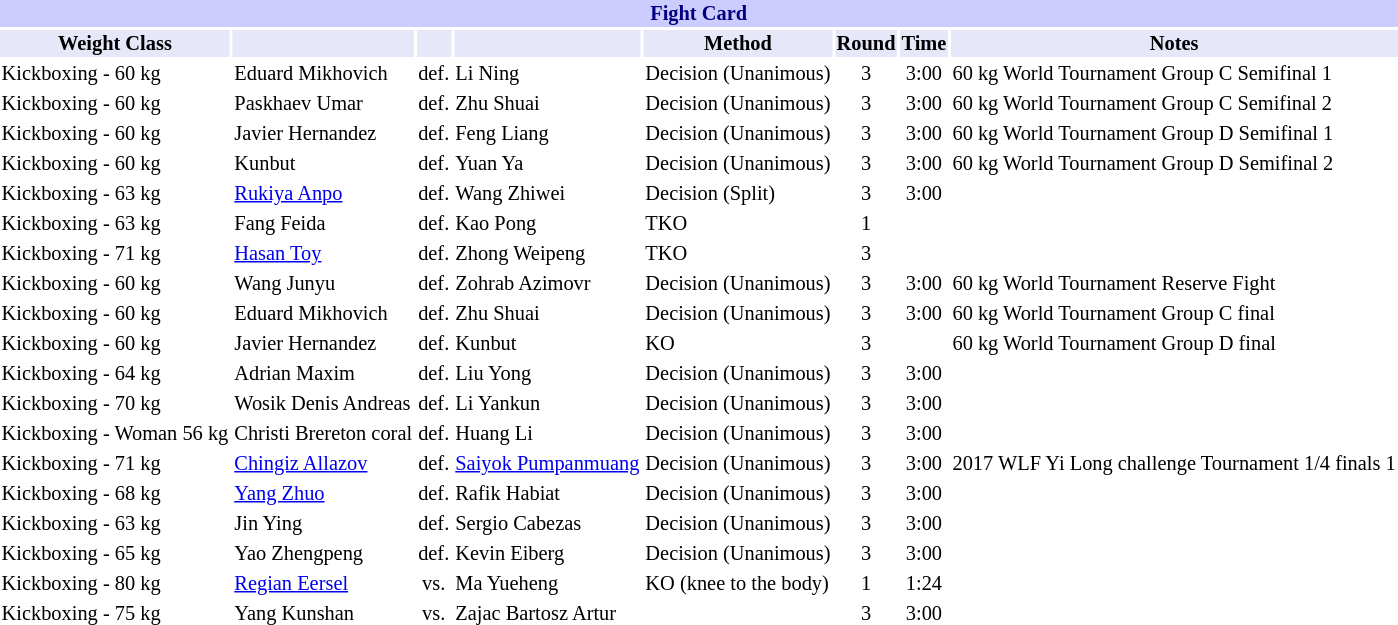<table class="toccolours" style="font-size: 85%;">
<tr>
<th colspan="8" style="background-color: #ccf; color: #000080; text-align: center;"><strong>Fight Card</strong></th>
</tr>
<tr>
<th colspan="1" style="background-color: #E6E8FA; color: #000000; text-align: center;">Weight Class</th>
<th colspan="1" style="background-color: #E6E8FA; color: #000000; text-align: center;"></th>
<th colspan="1" style="background-color: #E6E8FA; color: #000000; text-align: center;"></th>
<th colspan="1" style="background-color: #E6E8FA; color: #000000; text-align: center;"></th>
<th colspan="1" style="background-color: #E6E8FA; color: #000000; text-align: center;">Method</th>
<th colspan="1" style="background-color: #E6E8FA; color: #000000; text-align: center;">Round</th>
<th colspan="1" style="background-color: #E6E8FA; color: #000000; text-align: center;">Time</th>
<th colspan="1" style="background-color: #E6E8FA; color: #000000; text-align: center;">Notes</th>
</tr>
<tr>
<td>Kickboxing - 60 kg</td>
<td> Eduard Mikhovich</td>
<td align=center>def.</td>
<td> Li Ning</td>
<td>Decision (Unanimous)</td>
<td align=center>3</td>
<td align=center>3:00</td>
<td>60 kg World Tournament Group C Semifinal 1</td>
</tr>
<tr>
<td>Kickboxing - 60 kg</td>
<td> Paskhaev Umar</td>
<td align=center>def.</td>
<td> Zhu Shuai</td>
<td>Decision (Unanimous)</td>
<td align=center>3</td>
<td align=center>3:00</td>
<td>60 kg World Tournament Group C Semifinal 2</td>
</tr>
<tr>
<td>Kickboxing - 60 kg</td>
<td> Javier Hernandez</td>
<td align=center>def.</td>
<td> Feng Liang</td>
<td>Decision (Unanimous)</td>
<td align=center>3</td>
<td align=center>3:00</td>
<td>60 kg World Tournament Group D Semifinal 1</td>
</tr>
<tr>
<td>Kickboxing - 60 kg</td>
<td> Kunbut</td>
<td align=center>def.</td>
<td> Yuan Ya</td>
<td>Decision (Unanimous)</td>
<td align=center>3</td>
<td align=center>3:00</td>
<td>60 kg World Tournament Group D Semifinal 2</td>
</tr>
<tr>
<td>Kickboxing - 63 kg</td>
<td> <a href='#'>Rukiya Anpo</a></td>
<td align=center>def.</td>
<td> Wang Zhiwei</td>
<td>Decision (Split)</td>
<td align=center>3</td>
<td align=center>3:00</td>
<td></td>
</tr>
<tr>
<td>Kickboxing - 63 kg</td>
<td> Fang Feida</td>
<td align=center>def.</td>
<td> Kao Pong</td>
<td>TKO</td>
<td align=center>1</td>
<td align=center></td>
<td></td>
</tr>
<tr>
<td>Kickboxing - 71 kg</td>
<td> <a href='#'>Hasan Toy</a></td>
<td align=center>def.</td>
<td> Zhong Weipeng</td>
<td>TKO</td>
<td align=center>3</td>
<td align=center></td>
<td></td>
</tr>
<tr>
<td>Kickboxing - 60 kg</td>
<td> Wang Junyu</td>
<td align=center>def.</td>
<td> Zohrab Azimovr</td>
<td>Decision (Unanimous)</td>
<td align=center>3</td>
<td align=center>3:00</td>
<td>60 kg World Tournament Reserve Fight</td>
</tr>
<tr>
<td>Kickboxing - 60 kg</td>
<td> Eduard Mikhovich</td>
<td align=center>def.</td>
<td> Zhu Shuai</td>
<td>Decision (Unanimous)</td>
<td align=center>3</td>
<td align=center>3:00</td>
<td>60 kg World Tournament Group C final</td>
</tr>
<tr>
<td>Kickboxing - 60 kg</td>
<td> Javier Hernandez</td>
<td align=center>def.</td>
<td> Kunbut</td>
<td>KO</td>
<td align=center>3</td>
<td align=center></td>
<td>60 kg World Tournament Group D final</td>
</tr>
<tr>
<td>Kickboxing - 64 kg</td>
<td> Adrian Maxim</td>
<td align=center>def.</td>
<td> Liu Yong</td>
<td>Decision (Unanimous)</td>
<td align=center>3</td>
<td align=center>3:00</td>
<td></td>
</tr>
<tr>
<td>Kickboxing - 70 kg</td>
<td> Wosik Denis Andreas</td>
<td align=center>def.</td>
<td> Li Yankun</td>
<td>Decision (Unanimous)</td>
<td align=center>3</td>
<td align=center>3:00</td>
<td></td>
</tr>
<tr>
<td>Kickboxing - Woman 56 kg</td>
<td> Christi Brereton coral</td>
<td align=center>def.</td>
<td> Huang Li</td>
<td>Decision (Unanimous)</td>
<td align=center>3</td>
<td align=center>3:00</td>
<td></td>
</tr>
<tr>
<td>Kickboxing - 71 kg</td>
<td> <a href='#'>Chingiz Allazov</a></td>
<td align=center>def.</td>
<td> <a href='#'>Saiyok Pumpanmuang</a></td>
<td>Decision (Unanimous)</td>
<td align=center>3</td>
<td align=center>3:00</td>
<td>2017 WLF Yi Long challenge Tournament 1/4 finals 1</td>
</tr>
<tr>
<td>Kickboxing - 68 kg</td>
<td> <a href='#'>Yang Zhuo</a></td>
<td align=center>def.</td>
<td> Rafik Habiat</td>
<td>Decision (Unanimous)</td>
<td align=center>3</td>
<td align=center>3:00</td>
<td></td>
</tr>
<tr>
<td>Kickboxing - 63 kg</td>
<td> Jin Ying</td>
<td align=center>def.</td>
<td> Sergio Cabezas</td>
<td>Decision (Unanimous)</td>
<td align=center>3</td>
<td align=center>3:00</td>
<td></td>
</tr>
<tr>
<td>Kickboxing - 65 kg</td>
<td> Yao Zhengpeng</td>
<td align=center>def.</td>
<td> Kevin Eiberg</td>
<td>Decision (Unanimous)</td>
<td align=center>3</td>
<td align=center>3:00</td>
<td></td>
</tr>
<tr>
<td>Kickboxing - 80 kg</td>
<td> <a href='#'>Regian Eersel</a></td>
<td align=center>vs.</td>
<td>  Ma Yueheng</td>
<td>KO (knee to the body)</td>
<td align=center>1</td>
<td align=center>1:24</td>
<td></td>
</tr>
<tr>
<td>Kickboxing - 75 kg</td>
<td> Yang Kunshan</td>
<td align=center>vs.</td>
<td> Zajac Bartosz Artur</td>
<td></td>
<td align=center>3</td>
<td align=center>3:00</td>
<td></td>
</tr>
<tr>
</tr>
</table>
